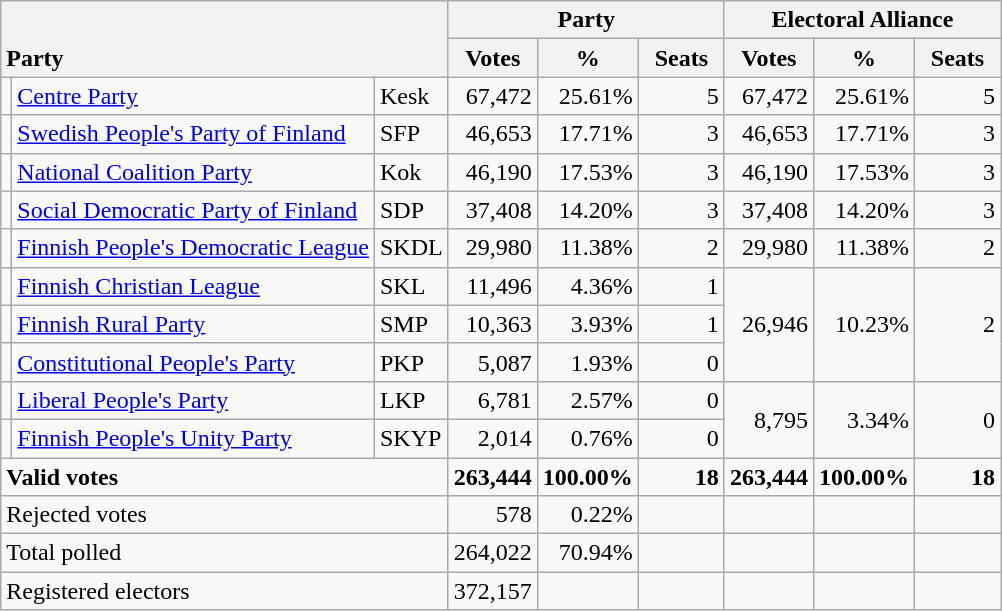<table class="wikitable" border="1" style="text-align:right;">
<tr>
<th style="text-align:left;" valign=bottom rowspan=2 colspan=3>Party</th>
<th colspan=3>Party</th>
<th colspan=3>Electoral Alliance</th>
</tr>
<tr>
<th align=center valign=bottom width="50">Votes</th>
<th align=center valign=bottom width="50">%</th>
<th align=center valign=bottom width="50">Seats</th>
<th align=center valign=bottom width="50">Votes</th>
<th align=center valign=bottom width="50">%</th>
<th align=center valign=bottom width="50">Seats</th>
</tr>
<tr>
<td></td>
<td align=left><a href='#'>Centre Party</a></td>
<td align=left>Kesk</td>
<td>67,472</td>
<td>25.61%</td>
<td>5</td>
<td>67,472</td>
<td>25.61%</td>
<td>5</td>
</tr>
<tr>
<td></td>
<td align=left><a href='#'>Swedish People's Party of Finland</a></td>
<td align=left>SFP</td>
<td>46,653</td>
<td>17.71%</td>
<td>3</td>
<td>46,653</td>
<td>17.71%</td>
<td>3</td>
</tr>
<tr>
<td></td>
<td align=left><a href='#'>National Coalition Party</a></td>
<td align=left>Kok</td>
<td>46,190</td>
<td>17.53%</td>
<td>3</td>
<td>46,190</td>
<td>17.53%</td>
<td>3</td>
</tr>
<tr>
<td></td>
<td align=left style="white-space: nowrap;"><a href='#'>Social Democratic Party of Finland</a></td>
<td align=left>SDP</td>
<td>37,408</td>
<td>14.20%</td>
<td>3</td>
<td>37,408</td>
<td>14.20%</td>
<td>3</td>
</tr>
<tr>
<td></td>
<td align=left><a href='#'>Finnish People's Democratic League</a></td>
<td align=left>SKDL</td>
<td>29,980</td>
<td>11.38%</td>
<td>2</td>
<td>29,980</td>
<td>11.38%</td>
<td>2</td>
</tr>
<tr>
<td></td>
<td align=left><a href='#'>Finnish Christian League</a></td>
<td align=left>SKL</td>
<td>11,496</td>
<td>4.36%</td>
<td>1</td>
<td rowspan=3>26,946</td>
<td rowspan=3>10.23%</td>
<td rowspan=3>2</td>
</tr>
<tr>
<td></td>
<td align=left><a href='#'>Finnish Rural Party</a></td>
<td align=left>SMP</td>
<td>10,363</td>
<td>3.93%</td>
<td>1</td>
</tr>
<tr>
<td></td>
<td align=left><a href='#'>Constitutional People's Party</a></td>
<td align=left>PKP</td>
<td>5,087</td>
<td>1.93%</td>
<td>0</td>
</tr>
<tr>
<td></td>
<td align=left><a href='#'>Liberal People's Party</a></td>
<td align=left>LKP</td>
<td>6,781</td>
<td>2.57%</td>
<td>0</td>
<td rowspan=2>8,795</td>
<td rowspan=2>3.34%</td>
<td rowspan=2>0</td>
</tr>
<tr>
<td></td>
<td align=left><a href='#'>Finnish People's Unity Party</a></td>
<td align=left>SKYP</td>
<td>2,014</td>
<td>0.76%</td>
<td>0</td>
</tr>
<tr style="font-weight:bold">
<td align=left colspan=3>Valid votes</td>
<td>263,444</td>
<td>100.00%</td>
<td>18</td>
<td>263,444</td>
<td>100.00%</td>
<td>18</td>
</tr>
<tr>
<td align=left colspan=3>Rejected votes</td>
<td>578</td>
<td>0.22%</td>
<td></td>
<td></td>
<td></td>
<td></td>
</tr>
<tr>
<td align=left colspan=3>Total polled</td>
<td>264,022</td>
<td>70.94%</td>
<td></td>
<td></td>
<td></td>
<td></td>
</tr>
<tr>
<td align=left colspan=3>Registered electors</td>
<td>372,157</td>
<td></td>
<td></td>
<td></td>
<td></td>
<td></td>
</tr>
</table>
